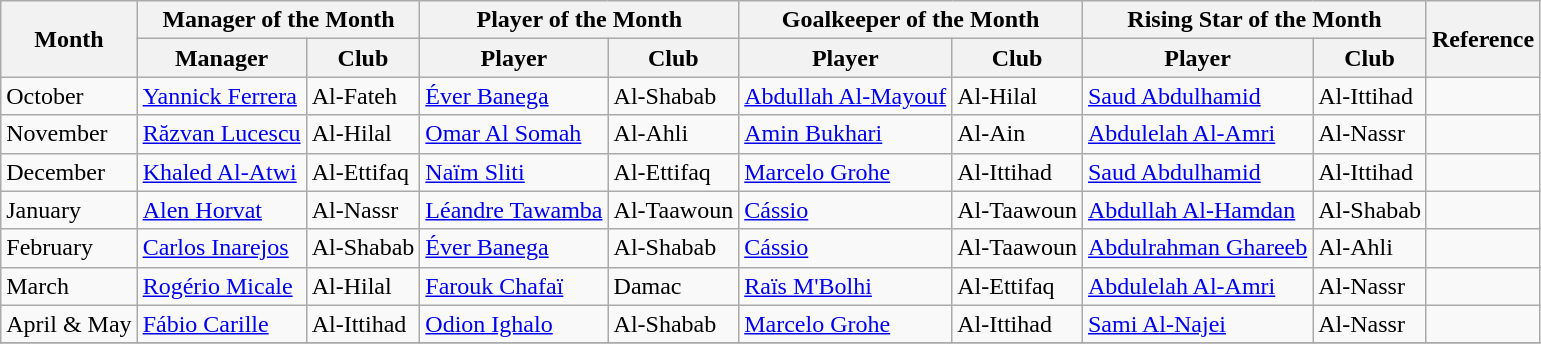<table class="wikitable">
<tr>
<th rowspan="2">Month</th>
<th colspan="2">Manager of the Month</th>
<th colspan="2">Player of the Month</th>
<th colspan="2">Goalkeeper of the Month</th>
<th colspan="2">Rising Star of the Month</th>
<th rowspan="2">Reference</th>
</tr>
<tr>
<th>Manager</th>
<th>Club</th>
<th>Player</th>
<th>Club</th>
<th>Player</th>
<th>Club</th>
<th>Player</th>
<th>Club</th>
</tr>
<tr>
<td>October</td>
<td> <a href='#'>Yannick Ferrera</a></td>
<td>Al-Fateh</td>
<td> <a href='#'>Éver Banega</a></td>
<td>Al-Shabab</td>
<td> <a href='#'>Abdullah Al-Mayouf</a></td>
<td>Al-Hilal</td>
<td> <a href='#'>Saud Abdulhamid</a></td>
<td>Al-Ittihad</td>
<td align=center></td>
</tr>
<tr>
<td>November</td>
<td> <a href='#'>Răzvan Lucescu</a></td>
<td>Al-Hilal</td>
<td> <a href='#'>Omar Al Somah</a></td>
<td>Al-Ahli</td>
<td> <a href='#'>Amin Bukhari</a></td>
<td>Al-Ain</td>
<td> <a href='#'>Abdulelah Al-Amri</a></td>
<td>Al-Nassr</td>
<td align=center></td>
</tr>
<tr>
<td>December</td>
<td> <a href='#'>Khaled Al-Atwi</a></td>
<td>Al-Ettifaq</td>
<td> <a href='#'>Naïm Sliti</a></td>
<td>Al-Ettifaq</td>
<td> <a href='#'>Marcelo Grohe</a></td>
<td>Al-Ittihad</td>
<td> <a href='#'>Saud Abdulhamid</a></td>
<td>Al-Ittihad</td>
<td align=center></td>
</tr>
<tr>
<td>January</td>
<td> <a href='#'>Alen Horvat</a></td>
<td>Al-Nassr</td>
<td> <a href='#'>Léandre Tawamba</a></td>
<td>Al-Taawoun</td>
<td> <a href='#'>Cássio</a></td>
<td>Al-Taawoun</td>
<td> <a href='#'>Abdullah Al-Hamdan</a></td>
<td>Al-Shabab</td>
<td align=center></td>
</tr>
<tr>
<td>February</td>
<td> <a href='#'>Carlos Inarejos</a></td>
<td>Al-Shabab</td>
<td> <a href='#'>Éver Banega</a></td>
<td>Al-Shabab</td>
<td> <a href='#'>Cássio</a></td>
<td>Al-Taawoun</td>
<td> <a href='#'>Abdulrahman Ghareeb</a></td>
<td>Al-Ahli</td>
<td align=center></td>
</tr>
<tr>
<td>March</td>
<td> <a href='#'>Rogério Micale</a></td>
<td>Al-Hilal</td>
<td> <a href='#'>Farouk Chafaï</a></td>
<td>Damac</td>
<td> <a href='#'>Raïs M'Bolhi</a></td>
<td>Al-Ettifaq</td>
<td> <a href='#'>Abdulelah Al-Amri</a></td>
<td>Al-Nassr</td>
<td align=center></td>
</tr>
<tr>
<td>April & May</td>
<td> <a href='#'>Fábio Carille</a></td>
<td>Al-Ittihad</td>
<td> <a href='#'>Odion Ighalo</a></td>
<td>Al-Shabab</td>
<td> <a href='#'>Marcelo Grohe</a></td>
<td>Al-Ittihad</td>
<td> <a href='#'>Sami Al-Najei</a></td>
<td>Al-Nassr</td>
<td align=center></td>
</tr>
<tr>
</tr>
</table>
